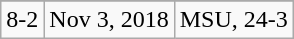<table class="wikitable">
<tr align="center">
</tr>
<tr align="center">
<td>8-2</td>
<td>Nov 3, 2018</td>
<td>MSU, 24-3</td>
</tr>
</table>
